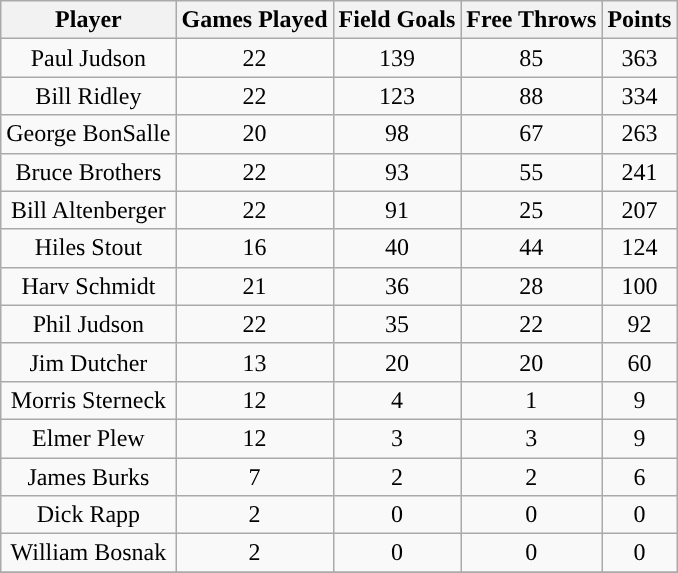<table class="wikitable sortable">
<tr>
<th>Player</th>
<th>Games Played</th>
<th>Field Goals</th>
<th>Free Throws</th>
<th>Points</th>
</tr>
<tr align="center" bgcolor="">
<td>Paul Judson</td>
<td>22</td>
<td>139</td>
<td>85</td>
<td>363</td>
</tr>
<tr align="center" bgcolor="">
<td>Bill Ridley</td>
<td>22</td>
<td>123</td>
<td>88</td>
<td>334</td>
</tr>
<tr align="center" bgcolor="">
<td>George BonSalle</td>
<td>20</td>
<td>98</td>
<td>67</td>
<td>263</td>
</tr>
<tr align="center" bgcolor="">
<td>Bruce Brothers</td>
<td>22</td>
<td>93</td>
<td>55</td>
<td>241</td>
</tr>
<tr align="center" bgcolor="">
<td>Bill Altenberger</td>
<td>22</td>
<td>91</td>
<td>25</td>
<td>207</td>
</tr>
<tr align="center" bgcolor="">
<td>Hiles Stout</td>
<td>16</td>
<td>40</td>
<td>44</td>
<td>124</td>
</tr>
<tr align="center" bgcolor="">
<td>Harv Schmidt</td>
<td>21</td>
<td>36</td>
<td>28</td>
<td>100</td>
</tr>
<tr align="center" bgcolor="">
<td>Phil Judson</td>
<td>22</td>
<td>35</td>
<td>22</td>
<td>92</td>
</tr>
<tr align="center" bgcolor="">
<td>Jim Dutcher</td>
<td>13</td>
<td>20</td>
<td>20</td>
<td>60</td>
</tr>
<tr align="center" bgcolor="">
<td>Morris Sterneck</td>
<td>12</td>
<td>4</td>
<td>1</td>
<td>9</td>
</tr>
<tr align="center" bgcolor="">
<td>Elmer Plew</td>
<td>12</td>
<td>3</td>
<td>3</td>
<td>9</td>
</tr>
<tr align="center" bgcolor="">
<td>James Burks</td>
<td>7</td>
<td>2</td>
<td>2</td>
<td>6</td>
</tr>
<tr align="center" bgcolor="">
<td>Dick Rapp</td>
<td>2</td>
<td>0</td>
<td>0</td>
<td>0</td>
</tr>
<tr align="center" bgcolor="">
<td>William Bosnak</td>
<td>2</td>
<td>0</td>
<td>0</td>
<td>0</td>
</tr>
<tr align="center" bgcolor="">
</tr>
</table>
